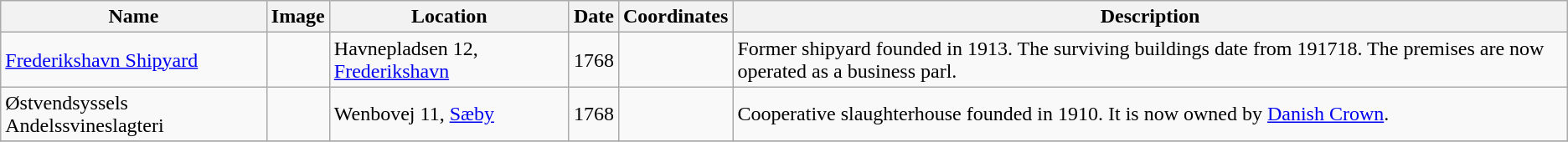<table class="wikitable sortable">
<tr>
<th>Name</th>
<th>Image</th>
<th>Location</th>
<th>Date</th>
<th>Coordinates</th>
<th>Description</th>
</tr>
<tr>
<td><a href='#'>Frederikshavn Shipyard</a></td>
<td></td>
<td>Havnepladsen 12, <a href='#'>Frederikshavn</a></td>
<td>1768</td>
<td></td>
<td>Former shipyard founded in 1913. The surviving buildings date from 191718. The premises are now operated as a business parl.</td>
</tr>
<tr>
<td>Østvendsyssels Andelssvineslagteri</td>
<td></td>
<td>Wenbovej 11, <a href='#'>Sæby</a></td>
<td>1768</td>
<td></td>
<td>Cooperative slaughterhouse founded in 1910. It is now owned by <a href='#'>Danish Crown</a>.</td>
</tr>
<tr>
</tr>
</table>
